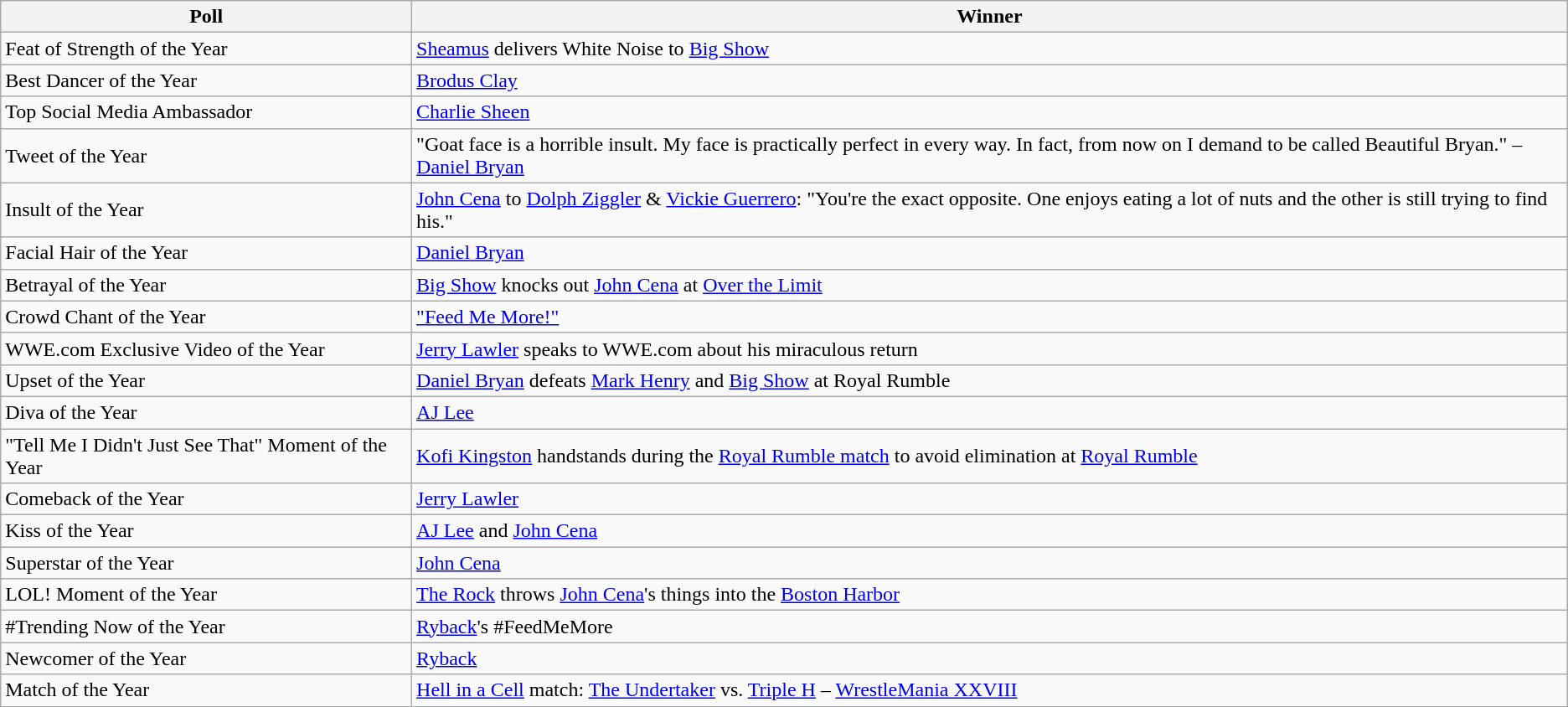<table class="wikitable">
<tr>
<th>Poll</th>
<th>Winner</th>
</tr>
<tr>
<td>Feat of Strength of the Year</td>
<td><a href='#'>Sheamus</a> delivers White Noise to <a href='#'>Big Show</a></td>
</tr>
<tr>
<td>Best Dancer of the Year</td>
<td><a href='#'>Brodus Clay</a></td>
</tr>
<tr>
<td>Top Social Media Ambassador</td>
<td><a href='#'>Charlie Sheen</a></td>
</tr>
<tr>
<td>Tweet of the Year</td>
<td>"Goat face is a horrible insult. My face is practically perfect in every way. In fact, from now on I demand to be called Beautiful Bryan." – <a href='#'>Daniel Bryan</a></td>
</tr>
<tr>
<td>Insult of the Year</td>
<td><a href='#'>John Cena</a> to <a href='#'>Dolph Ziggler</a> & <a href='#'>Vickie Guerrero</a>: "You're the exact opposite. One enjoys eating a lot of nuts and the other is still trying to find his."</td>
</tr>
<tr>
<td>Facial Hair of the Year</td>
<td><a href='#'>Daniel Bryan</a></td>
</tr>
<tr>
<td>Betrayal of the Year</td>
<td><a href='#'>Big Show</a> knocks out <a href='#'>John Cena</a> at <a href='#'>Over the Limit</a></td>
</tr>
<tr>
<td>Crowd Chant of the Year</td>
<td><a href='#'>"Feed Me More!"</a></td>
</tr>
<tr>
<td>WWE.com Exclusive Video of the Year</td>
<td><a href='#'>Jerry Lawler</a> speaks to WWE.com about his miraculous return</td>
</tr>
<tr>
<td>Upset of the Year</td>
<td><a href='#'>Daniel Bryan</a> defeats <a href='#'>Mark Henry</a> and <a href='#'>Big Show</a> at Royal Rumble</td>
</tr>
<tr>
<td>Diva of the Year</td>
<td><a href='#'>AJ Lee</a></td>
</tr>
<tr>
<td>"Tell Me I Didn't Just See That" Moment of the Year</td>
<td><a href='#'>Kofi Kingston</a> handstands during the <a href='#'>Royal Rumble match</a> to avoid elimination at <a href='#'>Royal Rumble</a></td>
</tr>
<tr>
<td>Comeback of the Year</td>
<td><a href='#'>Jerry Lawler</a></td>
</tr>
<tr>
<td>Kiss of the Year</td>
<td><a href='#'>AJ Lee</a> and <a href='#'>John Cena</a></td>
</tr>
<tr>
<td>Superstar of the Year</td>
<td><a href='#'>John Cena</a></td>
</tr>
<tr>
<td>LOL! Moment of the Year</td>
<td><a href='#'>The Rock</a> throws <a href='#'>John Cena</a>'s things into the <a href='#'>Boston Harbor</a></td>
</tr>
<tr>
<td>#Trending Now of the Year</td>
<td><a href='#'>Ryback</a>'s #FeedMeMore</td>
</tr>
<tr>
<td>Newcomer of the Year</td>
<td><a href='#'>Ryback</a></td>
</tr>
<tr>
<td>Match of the Year</td>
<td><a href='#'>Hell in a Cell</a> match: <a href='#'>The Undertaker</a> vs. <a href='#'>Triple H</a> – <a href='#'>WrestleMania XXVIII</a></td>
</tr>
</table>
